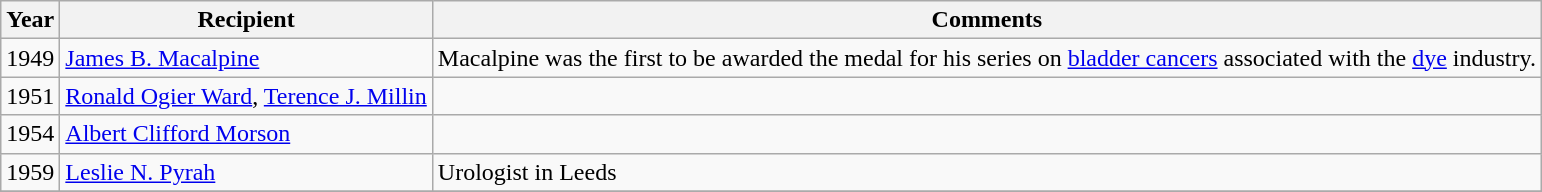<table class="wikitable">
<tr>
<th>Year</th>
<th>Recipient</th>
<th>Comments</th>
</tr>
<tr>
<td>1949</td>
<td><a href='#'>James B. Macalpine</a></td>
<td>Macalpine was the first to be awarded the medal for his series on <a href='#'>bladder cancers</a> associated with the <a href='#'>dye</a> industry.</td>
</tr>
<tr>
<td>1951</td>
<td><a href='#'>Ronald Ogier Ward</a>, <a href='#'>Terence J. Millin</a></td>
<td></td>
</tr>
<tr>
<td>1954</td>
<td><a href='#'>Albert Clifford Morson</a></td>
<td></td>
</tr>
<tr>
<td>1959</td>
<td><a href='#'>Leslie N. Pyrah</a></td>
<td>Urologist in Leeds</td>
</tr>
<tr>
</tr>
</table>
